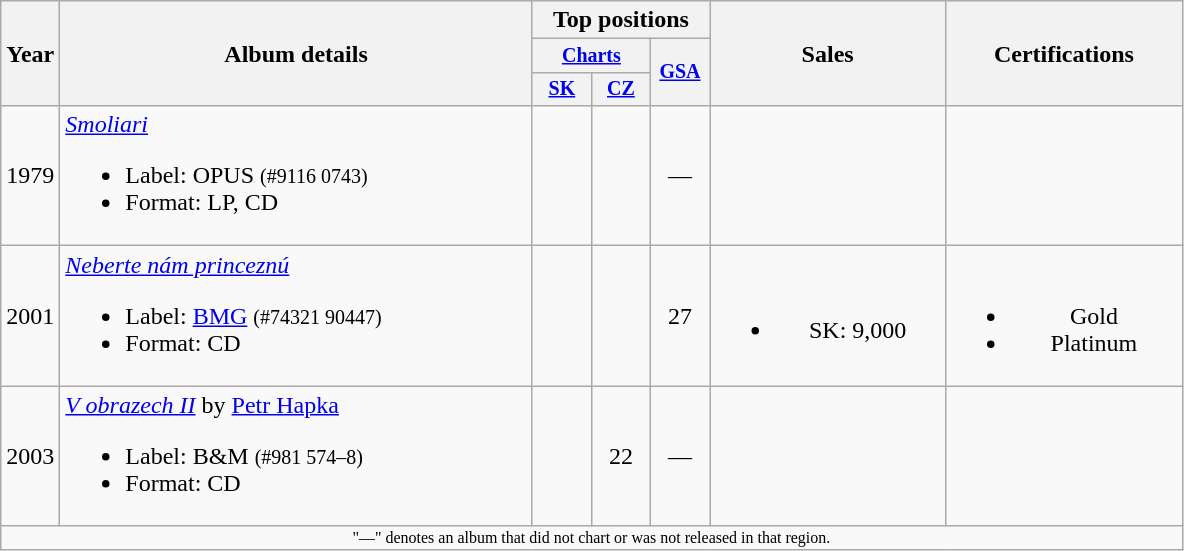<table class=wikitable style=text-align:center>
<tr>
<th rowspan=3 width=5%>Year</th>
<th rowspan=3 width=40%>Album details</th>
<th colspan=3 width=15%>Top positions</th>
<th rowspan=3 width=20%>Sales</th>
<th rowspan=3 width=20%>Certifications</th>
</tr>
<tr style=font-size:smaller>
<th colspan=2 width=10%><a href='#'>Charts</a></th>
<th rowspan=2 width=5%><a href='#'>GSA</a><br></th>
</tr>
<tr style=font-size:smaller>
<th width=5%><a href='#'>SK</a></th>
<th width=5%><a href='#'>CZ</a></th>
</tr>
<tr>
<td>1979</td>
<td style=text-align:left><em><a href='#'>Smoliari</a></em><br><ul><li>Label: OPUS <small>(#9116 0743)</small></li><li>Format: LP, CD</li></ul></td>
<td></td>
<td></td>
<td>—</td>
<td></td>
<td></td>
</tr>
<tr>
<td>2001</td>
<td style=text-align:left><em><a href='#'>Neberte nám princeznú</a></em><br><ul><li>Label: <a href='#'>BMG</a> <small>(#74321 90447)</small></li><li>Format: CD</li></ul></td>
<td></td>
<td></td>
<td>27</td>
<td><br><ul><li>SK: 9,000</li></ul></td>
<td><br><ul><li>Gold</li><li>Platinum</li></ul></td>
</tr>
<tr>
<td>2003</td>
<td style=text-align:left><em><a href='#'>V obrazech II</a></em> by <a href='#'>Petr Hapka</a><br><ul><li>Label: B&M <small>(#981 574–8)</small></li><li>Format: CD</li></ul></td>
<td></td>
<td>22</td>
<td>—</td>
<td></td>
<td></td>
</tr>
<tr>
<td colspan=7 style=font-size:8pt width=100%>"—" denotes an album that did not chart or was not released in that region.</td>
</tr>
</table>
